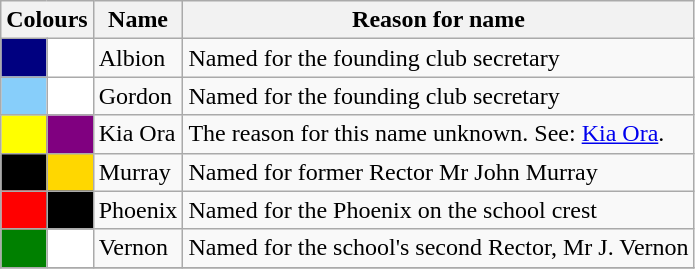<table class="wikitable">
<tr>
<th colspan=2>Colours</th>
<th>Name</th>
<th>Reason for name</th>
</tr>
<tr>
<td style="background:Navy;"></td>
<td style="background:White"></td>
<td>Albion</td>
<td>Named for the founding club secretary</td>
</tr>
<tr>
<td style="background:lightskyblue;"></td>
<td style="background:White"></td>
<td>Gordon</td>
<td>Named for the founding club secretary</td>
</tr>
<tr>
<td style="background:yellow;"></td>
<td style="background:Purple"></td>
<td>Kia Ora</td>
<td>The reason for this name unknown. See: <a href='#'>Kia Ora</a>.</td>
</tr>
<tr>
<td style="background:Black;"></td>
<td style="background:Gold"></td>
<td>Murray</td>
<td>Named for former Rector Mr John Murray</td>
</tr>
<tr>
<td style="background:Red;"></td>
<td style="background:Black"></td>
<td>Phoenix</td>
<td>Named for the Phoenix on the school crest</td>
</tr>
<tr>
<td style="background:green;"></td>
<td style="background:White"></td>
<td>Vernon</td>
<td>Named for the school's second Rector, Mr J. Vernon</td>
</tr>
<tr>
</tr>
</table>
